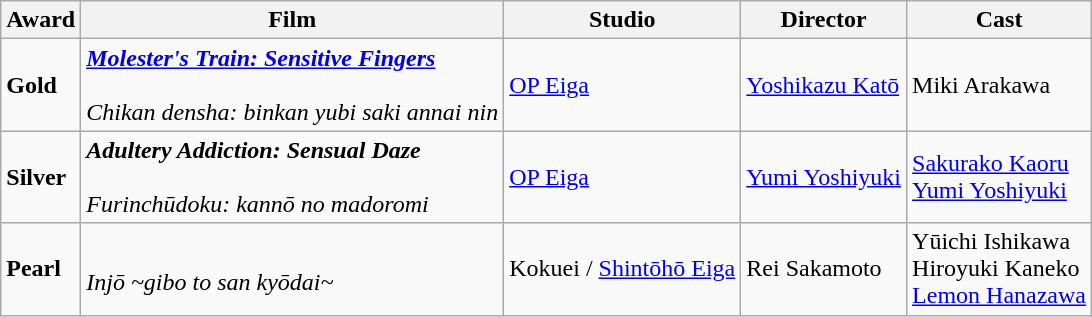<table class="wikitable">
<tr>
<th>Award</th>
<th>Film</th>
<th>Studio</th>
<th>Director</th>
<th>Cast</th>
</tr>
<tr>
<td><strong>Gold</strong></td>
<td><strong><em><a href='#'>Molester's Train: Sensitive Fingers</a></em></strong><br><br><em>Chikan densha: binkan yubi saki annai nin</em></td>
<td><a href='#'>OP Eiga</a></td>
<td><a href='#'>Yoshikazu Katō</a></td>
<td>Miki Arakawa</td>
</tr>
<tr>
<td><strong>Silver</strong></td>
<td><strong><em>Adultery Addiction: Sensual Daze</em></strong><br><br><em>Furinchūdoku: kannō no madoromi</em></td>
<td><a href='#'>OP Eiga</a></td>
<td><a href='#'>Yumi Yoshiyuki</a></td>
<td><a href='#'>Sakurako Kaoru</a><br><a href='#'>Yumi Yoshiyuki</a></td>
</tr>
<tr>
<td><strong>Pearl</strong></td>
<td><br><em>Injō ~gibo to san kyōdai~</em></td>
<td>Kokuei / <a href='#'>Shintōhō Eiga</a></td>
<td>Rei Sakamoto</td>
<td>Yūichi Ishikawa<br>Hiroyuki Kaneko<br><a href='#'>Lemon Hanazawa</a></td>
</tr>
</table>
